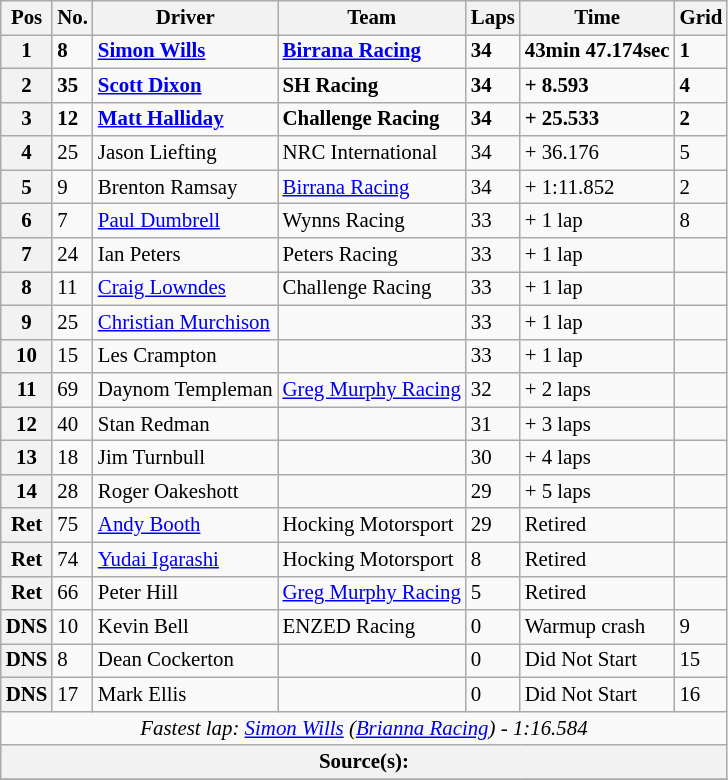<table class="wikitable" style="font-size: 87%;">
<tr>
<th>Pos</th>
<th>No.</th>
<th>Driver</th>
<th>Team</th>
<th>Laps</th>
<th>Time</th>
<th>Grid</th>
</tr>
<tr>
<th>1</th>
<td><strong>8</strong></td>
<td> <strong><a href='#'>Simon Wills</a></strong></td>
<td><strong><a href='#'>Birrana Racing</a></strong></td>
<td><strong>34</strong></td>
<td><strong>43min 47.174sec</strong></td>
<td><strong>1</strong></td>
</tr>
<tr>
<th>2</th>
<td><strong>35</strong></td>
<td> <strong><a href='#'>Scott Dixon</a></strong></td>
<td><strong>SH Racing</strong></td>
<td><strong>34</strong></td>
<td><strong>+ 8.593</strong></td>
<td><strong>4</strong></td>
</tr>
<tr>
<th>3</th>
<td><strong>12</strong></td>
<td> <strong><a href='#'>Matt Halliday</a></strong></td>
<td><strong>Challenge Racing</strong></td>
<td><strong>34</strong></td>
<td><strong>+ 25.533</strong></td>
<td><strong>2</strong></td>
</tr>
<tr>
<th>4</th>
<td>25</td>
<td> Jason Liefting</td>
<td>NRC International</td>
<td>34</td>
<td>+ 36.176</td>
<td>5</td>
</tr>
<tr>
<th>5</th>
<td>9</td>
<td> Brenton Ramsay</td>
<td><a href='#'>Birrana Racing</a></td>
<td>34</td>
<td>+ 1:11.852</td>
<td>2</td>
</tr>
<tr>
<th>6</th>
<td>7</td>
<td> <a href='#'>Paul Dumbrell</a></td>
<td>Wynns Racing</td>
<td>33</td>
<td>+ 1 lap</td>
<td>8</td>
</tr>
<tr>
<th>7</th>
<td>24</td>
<td> Ian Peters</td>
<td>Peters Racing</td>
<td>33</td>
<td>+ 1 lap</td>
<td></td>
</tr>
<tr>
<th>8</th>
<td>11</td>
<td> <a href='#'>Craig Lowndes</a></td>
<td>Challenge Racing</td>
<td>33</td>
<td>+ 1 lap</td>
<td></td>
</tr>
<tr>
<th>9</th>
<td>25</td>
<td> <a href='#'>Christian Murchison</a></td>
<td></td>
<td>33</td>
<td>+ 1 lap</td>
<td></td>
</tr>
<tr>
<th>10</th>
<td>15</td>
<td> Les Crampton</td>
<td></td>
<td>33</td>
<td>+ 1 lap</td>
<td></td>
</tr>
<tr>
<th>11</th>
<td>69</td>
<td> Daynom Templeman</td>
<td><a href='#'>Greg Murphy Racing</a></td>
<td>32</td>
<td>+ 2 laps</td>
<td></td>
</tr>
<tr>
<th>12</th>
<td>40</td>
<td> Stan Redman</td>
<td></td>
<td>31</td>
<td>+ 3 laps</td>
<td></td>
</tr>
<tr>
<th>13</th>
<td>18</td>
<td> Jim Turnbull</td>
<td></td>
<td>30</td>
<td>+ 4 laps</td>
<td></td>
</tr>
<tr>
<th>14</th>
<td>28</td>
<td> Roger Oakeshott</td>
<td></td>
<td>29</td>
<td>+ 5 laps</td>
<td></td>
</tr>
<tr>
<th>Ret</th>
<td>75</td>
<td> <a href='#'>Andy Booth</a></td>
<td>Hocking Motorsport</td>
<td>29</td>
<td>Retired</td>
<td></td>
</tr>
<tr>
<th>Ret</th>
<td>74</td>
<td> <a href='#'>Yudai Igarashi</a></td>
<td>Hocking Motorsport</td>
<td>8</td>
<td>Retired</td>
<td></td>
</tr>
<tr>
<th>Ret</th>
<td>66</td>
<td> Peter Hill</td>
<td><a href='#'>Greg Murphy Racing</a></td>
<td>5</td>
<td>Retired</td>
<td></td>
</tr>
<tr>
<th>DNS</th>
<td>10</td>
<td> Kevin Bell</td>
<td>ENZED Racing</td>
<td>0</td>
<td>Warmup crash</td>
<td>9</td>
</tr>
<tr>
<th>DNS</th>
<td>8</td>
<td> Dean Cockerton</td>
<td></td>
<td>0</td>
<td>Did Not Start</td>
<td>15</td>
</tr>
<tr>
<th>DNS</th>
<td>17</td>
<td> Mark Ellis</td>
<td></td>
<td>0</td>
<td>Did Not Start</td>
<td>16</td>
</tr>
<tr>
<td colspan=8 align=center><em>Fastest lap: <a href='#'>Simon Wills</a> (<a href='#'>Brianna Racing</a>) - 1:16.584</em></td>
</tr>
<tr>
<th colspan=8>Source(s):</th>
</tr>
<tr>
</tr>
</table>
